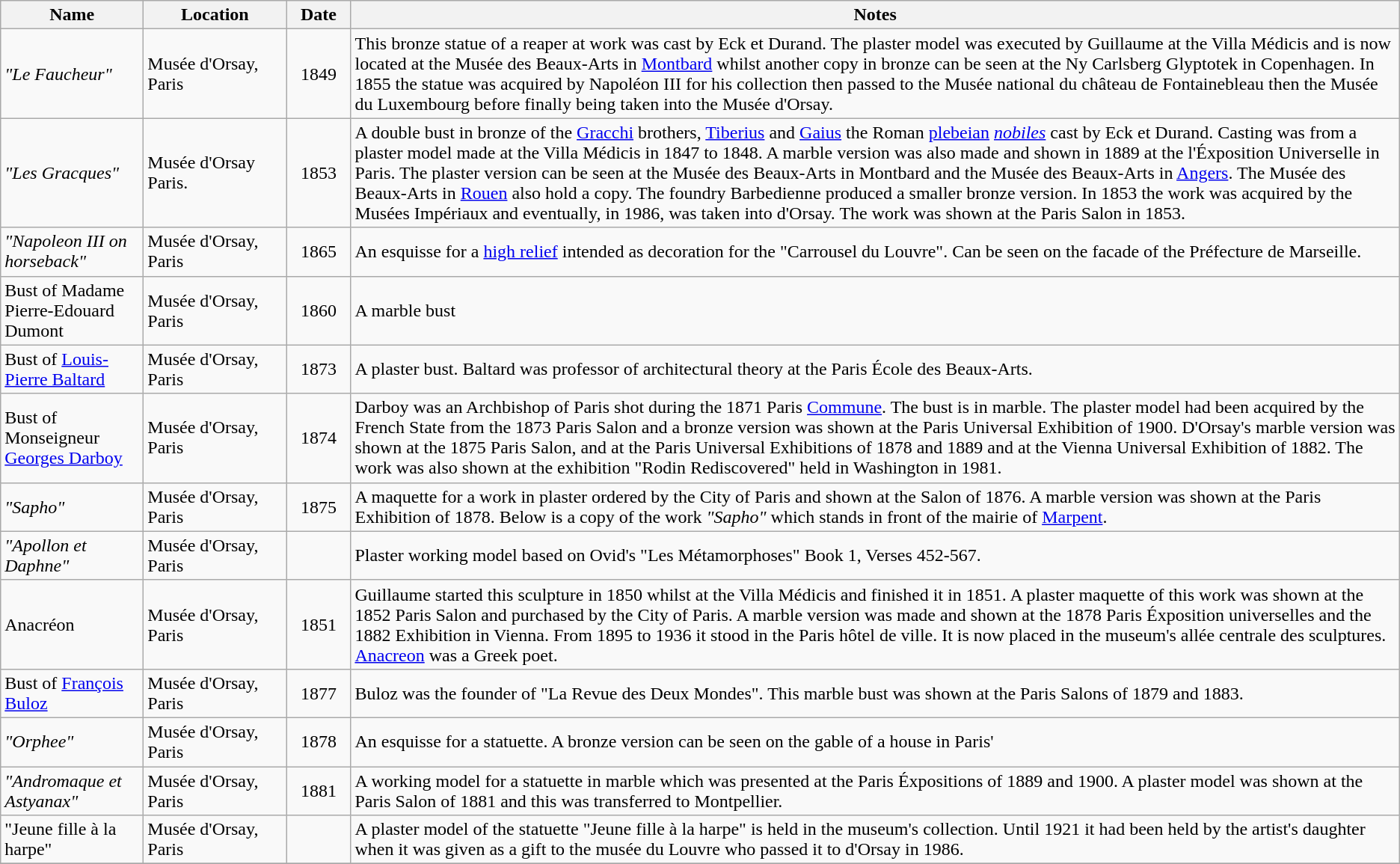<table class="wikitable sortable plainrowheaders">
<tr>
<th style="width:120px">Name</th>
<th style="width:120px">Location</th>
<th style="width:50px">Date</th>
<th class="unsortable">Notes</th>
</tr>
<tr>
<td><em>"Le Faucheur"</em></td>
<td>Musée d'Orsay, Paris</td>
<td align="center">1849</td>
<td>This bronze statue of a reaper at work was cast by Eck et Durand. The plaster model was executed by Guillaume at the Villa Médicis and is now located at the Musée des Beaux-Arts in <a href='#'>Montbard</a> whilst another copy in bronze can be seen at the Ny Carlsberg Glyptotek in Copenhagen. In 1855 the statue was acquired by Napoléon III for his collection then passed to the Musée national du château de Fontainebleau then the Musée du Luxembourg before finally being taken into the Musée d'Orsay.<br>
</td>
</tr>
<tr>
<td><em>"Les Gracques"</em></td>
<td>Musée d'Orsay Paris.</td>
<td align="center">1853</td>
<td>A double bust in bronze  of the <a href='#'>Gracchi</a> brothers, <a href='#'>Tiberius</a> and <a href='#'>Gaius</a> the Roman <a href='#'>plebeian</a> <em><a href='#'>nobiles</a></em> cast by Eck et Durand. Casting was from a plaster model made at the Villa Médicis in 1847 to 1848. A marble version was also made and shown in 1889 at the l'Éxposition Universelle in Paris. The plaster version can be seen at the Musée des Beaux-Arts in Montbard and the Musée des Beaux-Arts in <a href='#'>Angers</a>. The Musée des Beaux-Arts in <a href='#'>Rouen</a> also hold a copy. The foundry Barbedienne produced a smaller bronze version. In 1853 the work was acquired by the Musées Impériaux and eventually, in 1986, was taken into d'Orsay. The work was shown at the Paris Salon in 1853.<br>
</td>
</tr>
<tr>
<td><em>"Napoleon III on horseback"</em></td>
<td>Musée d'Orsay, Paris</td>
<td align="center">1865</td>
<td>An esquisse for a <a href='#'>high relief</a> intended as decoration for the "Carrousel du Louvre". Can be seen on the facade of the Préfecture de Marseille.<br></td>
</tr>
<tr>
<td>Bust of Madame Pierre-Edouard Dumont</td>
<td>Musée d'Orsay, Paris</td>
<td align="center">1860</td>
<td>A marble bust</td>
</tr>
<tr>
<td>Bust of <a href='#'>Louis-Pierre Baltard</a></td>
<td>Musée d'Orsay, Paris</td>
<td align="center">1873</td>
<td>A plaster bust. Baltard was professor of architectural theory at the Paris École des Beaux-Arts.</td>
</tr>
<tr>
<td>Bust of Monseigneur <a href='#'>Georges Darboy</a></td>
<td>Musée d'Orsay, Paris</td>
<td align="center">1874</td>
<td>Darboy was an Archbishop of Paris shot during the 1871 Paris <a href='#'>Commune</a>. The bust is in marble. The plaster model had been acquired by the French State from the 1873 Paris Salon and a bronze version was shown at the Paris Universal Exhibition of 1900. D'Orsay's marble version was shown at the 1875 Paris Salon, and at the Paris Universal Exhibitions of 1878 and 1889 and at the Vienna Universal Exhibition of 1882. The work was also shown at the exhibition "Rodin Rediscovered" held in Washington in 1981.<br></td>
</tr>
<tr>
<td><em>"Sapho"</em></td>
<td>Musée d'Orsay, Paris</td>
<td align="center">1875</td>
<td>A maquette for a work in plaster ordered by the City of Paris and shown at the Salon of 1876. A marble version was shown at the Paris Exhibition of 1878. Below is a copy of the work <em>"Sapho"</em> which stands in front of the mairie of <a href='#'>Marpent</a>.<br>
</td>
</tr>
<tr>
<td><em>"Apollon et Daphne"</em></td>
<td>Musée d'Orsay, Paris</td>
<td align="center"></td>
<td>Plaster working model based on Ovid's "Les Métamorphoses" Book 1, Verses 452-567.<br>
</td>
</tr>
<tr>
<td>Anacréon</td>
<td>Musée d'Orsay, Paris</td>
<td align="center">1851</td>
<td>Guillaume started this sculpture in 1850 whilst at the Villa Médicis and finished it in 1851. A plaster maquette of this work was shown at the 1852 Paris Salon and purchased by the City of Paris. A marble version was made and shown at the 1878 Paris Éxposition universelles and the 1882 Exhibition in Vienna.  From 1895 to 1936 it stood in the Paris hôtel de ville.  It is now placed in the museum's allée centrale des sculptures. <a href='#'>Anacreon</a> was a Greek poet.<br>
</td>
</tr>
<tr>
<td>Bust of <a href='#'>François Buloz</a></td>
<td>Musée d'Orsay, Paris</td>
<td align="center">1877</td>
<td>Buloz was the founder of "La Revue des Deux Mondes". This marble bust was shown at the Paris Salons of 1879 and 1883.<br></td>
</tr>
<tr>
<td><em>"Orphee"</em></td>
<td>Musée d'Orsay, Paris</td>
<td align="center">1878</td>
<td>An esquisse for a statuette.  A bronze version can be seen on the gable of a house in Paris'</td>
</tr>
<tr>
<td><em>"Andromaque et Astyanax"</em></td>
<td>Musée d'Orsay, Paris</td>
<td align="center">1881</td>
<td>A working model for a statuette in marble which was presented at the Paris Éxpositions of 1889 and 1900. A plaster model was shown at the Paris Salon of 1881 and this was transferred to Montpellier.<br>
</td>
</tr>
<tr>
<td>"Jeune fille à la harpe"</td>
<td>Musée d'Orsay, Paris</td>
<td align="center"></td>
<td>A plaster model of the statuette "Jeune fille à la harpe" is held in the museum's collection. Until 1921 it had been held by the artist's daughter when it was given as a gift to the musée du Louvre who passed it to d'Orsay in 1986.<br></td>
</tr>
<tr>
</tr>
</table>
